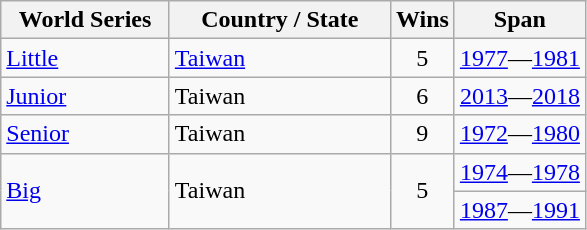<table class="wikitable">
<tr>
<th width=105>World Series</th>
<th width=140>Country / State</th>
<th>Wins</th>
<th>Span</th>
</tr>
<tr>
<td><a href='#'>Little</a></td>
<td> <a href='#'>Taiwan</a></td>
<td align="center">5</td>
<td align="center"><a href='#'>1977</a>—<a href='#'>1981</a></td>
</tr>
<tr>
<td><a href='#'>Junior</a></td>
<td> Taiwan</td>
<td align="center">6</td>
<td align="center"><a href='#'>2013</a>—<a href='#'>2018</a></td>
</tr>
<tr>
<td><a href='#'>Senior</a></td>
<td> Taiwan</td>
<td align="center">9</td>
<td align="center"><a href='#'>1972</a>—<a href='#'>1980</a></td>
</tr>
<tr>
<td rowspan=2><a href='#'>Big</a></td>
<td rowspan=2> Taiwan</td>
<td align="center" rowspan=2>5</td>
<td align="center"><a href='#'>1974</a>—<a href='#'>1978</a></td>
</tr>
<tr>
<td><a href='#'>1987</a>—<a href='#'>1991</a></td>
</tr>
</table>
